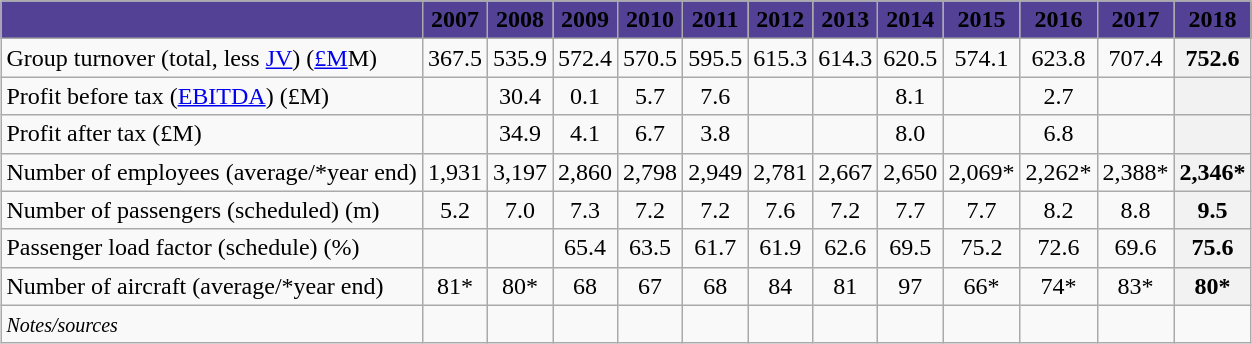<table class="wikitable" style="text-align:center; margin-left: auto; margin-right: auto; border: none;">
<tr>
<th style="background: #524195"></th>
<th style="background: #524195"><span>2007</span></th>
<th style="background: #524195"><span>2008</span></th>
<th style="background: #524195"><span>2009</span></th>
<th style="background: #524195"><span>2010</span></th>
<th style="background: #524195"><span>2011</span></th>
<th style="background: #524195"><span>2012</span></th>
<th style="background: #524195"><span>2013</span></th>
<th style="background: #524195"><span>2014</span></th>
<th style="background: #524195"><span>2015</span></th>
<th style="background: #524195"><span>2016</span></th>
<th style="background: #524195"><span>2017</span></th>
<th style="background: #524195"><span>2018</span></th>
</tr>
<tr>
<td style="text-align:left;">Group turnover (total, less <a href='#'>JV</a>) (<a href='#'>£M</a>M)</td>
<td>367.5</td>
<td>535.9</td>
<td>572.4</td>
<td>570.5</td>
<td>595.5</td>
<td>615.3</td>
<td>614.3</td>
<td>620.5</td>
<td>574.1</td>
<td>623.8</td>
<td>707.4</td>
<th>752.6</th>
</tr>
<tr>
<td style="text-align:left;">Profit before tax (<a href='#'>EBITDA</a>) (£M)</td>
<td></td>
<td>30.4</td>
<td>0.1</td>
<td>5.7</td>
<td>7.6</td>
<td></td>
<td></td>
<td>8.1</td>
<td></td>
<td>2.7</td>
<td></td>
<th></th>
</tr>
<tr>
<td style="text-align:left;">Profit after tax (£M)</td>
<td></td>
<td>34.9</td>
<td>4.1</td>
<td>6.7</td>
<td>3.8</td>
<td></td>
<td></td>
<td>8.0</td>
<td></td>
<td>6.8</td>
<td></td>
<th></th>
</tr>
<tr>
<td style="text-align:left;">Number of employees (average/*year end)</td>
<td>1,931</td>
<td>3,197</td>
<td>2,860</td>
<td>2,798</td>
<td>2,949</td>
<td>2,781</td>
<td>2,667</td>
<td>2,650</td>
<td>2,069*</td>
<td>2,262*</td>
<td>2,388*</td>
<th>2,346*</th>
</tr>
<tr>
<td style="text-align:left;">Number of passengers (scheduled) (m)</td>
<td>5.2</td>
<td>7.0</td>
<td>7.3</td>
<td>7.2</td>
<td>7.2</td>
<td>7.6</td>
<td>7.2</td>
<td>7.7</td>
<td>7.7</td>
<td>8.2</td>
<td>8.8</td>
<th>9.5</th>
</tr>
<tr>
<td style="text-align:left;">Passenger load factor (schedule) (%)</td>
<td></td>
<td></td>
<td>65.4</td>
<td>63.5</td>
<td>61.7</td>
<td>61.9</td>
<td>62.6</td>
<td>69.5</td>
<td>75.2</td>
<td>72.6</td>
<td>69.6</td>
<th>75.6</th>
</tr>
<tr>
<td style="text-align:left;">Number of aircraft (average/*year end)</td>
<td>81*</td>
<td>80*</td>
<td>68</td>
<td>67</td>
<td>68</td>
<td>84</td>
<td>81</td>
<td>97</td>
<td>66*</td>
<td>74*</td>
<td>83*</td>
<th>80*</th>
</tr>
<tr>
<td style="text-align:left;"><small><em>Notes/sources</em></small></td>
<td></td>
<td></td>
<td></td>
<td></td>
<td></td>
<td></td>
<td></td>
<td></td>
<td></td>
<td></td>
<td></td>
<td></td>
</tr>
</table>
